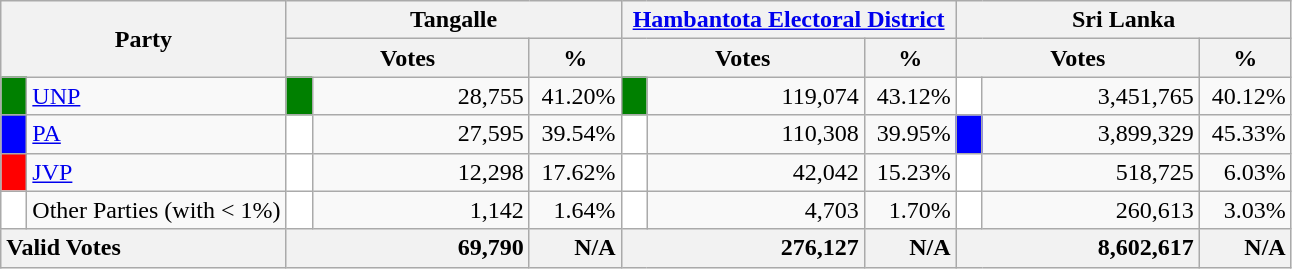<table class="wikitable">
<tr>
<th colspan="2" width="144px"rowspan="2">Party</th>
<th colspan="3" width="216px">Tangalle</th>
<th colspan="3" width="216px"><a href='#'>Hambantota Electoral District</a></th>
<th colspan="3" width="216px">Sri Lanka</th>
</tr>
<tr>
<th colspan="2" width="144px">Votes</th>
<th>%</th>
<th colspan="2" width="144px">Votes</th>
<th>%</th>
<th colspan="2" width="144px">Votes</th>
<th>%</th>
</tr>
<tr>
<td style="background-color:green;" width="10px"></td>
<td style="text-align:left;"><a href='#'>UNP</a></td>
<td style="background-color:green;" width="10px"></td>
<td style="text-align:right;">28,755</td>
<td style="text-align:right;">41.20%</td>
<td style="background-color:green;" width="10px"></td>
<td style="text-align:right;">119,074</td>
<td style="text-align:right;">43.12%</td>
<td style="background-color:white;" width="10px"></td>
<td style="text-align:right;">3,451,765</td>
<td style="text-align:right;">40.12%</td>
</tr>
<tr>
<td style="background-color:blue;" width="10px"></td>
<td style="text-align:left;"><a href='#'>PA</a></td>
<td style="background-color:white;" width="10px"></td>
<td style="text-align:right;">27,595</td>
<td style="text-align:right;">39.54%</td>
<td style="background-color:white;" width="10px"></td>
<td style="text-align:right;">110,308</td>
<td style="text-align:right;">39.95%</td>
<td style="background-color:blue;" width="10px"></td>
<td style="text-align:right;">3,899,329</td>
<td style="text-align:right;">45.33%</td>
</tr>
<tr>
<td style="background-color:red;" width="10px"></td>
<td style="text-align:left;"><a href='#'>JVP</a></td>
<td style="background-color:white;" width="10px"></td>
<td style="text-align:right;">12,298</td>
<td style="text-align:right;">17.62%</td>
<td style="background-color:white;" width="10px"></td>
<td style="text-align:right;">42,042</td>
<td style="text-align:right;">15.23%</td>
<td style="background-color:white;" width="10px"></td>
<td style="text-align:right;">518,725</td>
<td style="text-align:right;">6.03%</td>
</tr>
<tr>
<td style="background-color:white;" width="10px"></td>
<td style="text-align:left;">Other Parties (with < 1%)</td>
<td style="background-color:white;" width="10px"></td>
<td style="text-align:right;">1,142</td>
<td style="text-align:right;">1.64%</td>
<td style="background-color:white;" width="10px"></td>
<td style="text-align:right;">4,703</td>
<td style="text-align:right;">1.70%</td>
<td style="background-color:white;" width="10px"></td>
<td style="text-align:right;">260,613</td>
<td style="text-align:right;">3.03%</td>
</tr>
<tr>
<th colspan="2" width="144px"style="text-align:left;">Valid Votes</th>
<th style="text-align:right;"colspan="2" width="144px">69,790</th>
<th style="text-align:right;">N/A</th>
<th style="text-align:right;"colspan="2" width="144px">276,127</th>
<th style="text-align:right;">N/A</th>
<th style="text-align:right;"colspan="2" width="144px">8,602,617</th>
<th style="text-align:right;">N/A</th>
</tr>
</table>
